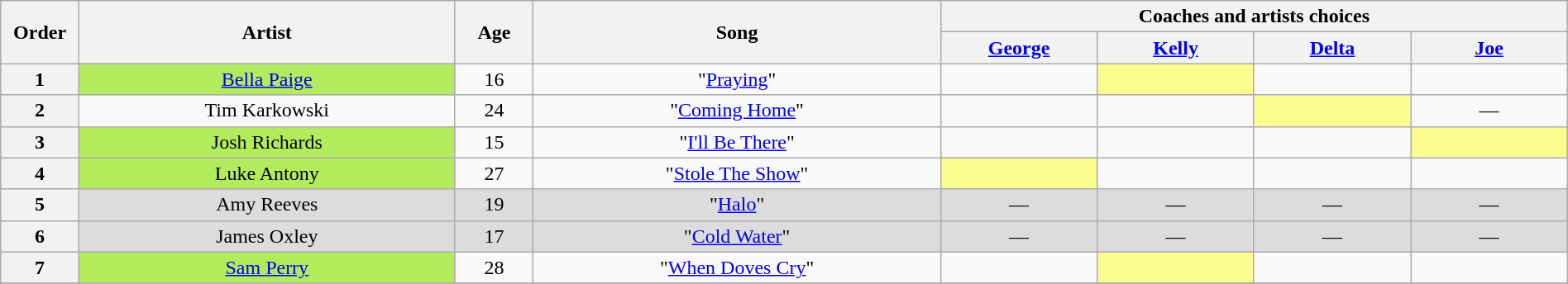<table class="wikitable" style="text-align:center; width:100%;">
<tr>
<th scope="col" rowspan="2" style="width:05%;">Order</th>
<th scope="col" rowspan="2" style="width:24%;">Artist</th>
<th scope="col" rowspan="2" style="width:05%;">Age</th>
<th scope="col" rowspan="2" style="width:26%;">Song</th>
<th colspan="4" style="width:40%;">Coaches and artists choices</th>
</tr>
<tr>
<th style="width:10%;"><a href='#'>George</a></th>
<th style="width:10%;"><a href='#'>Kelly</a></th>
<th style="width:10%;"><a href='#'>Delta</a></th>
<th style="width:10%;"><a href='#'>Joe</a></th>
</tr>
<tr>
<th>1</th>
<td style="background-color:#B2EC5D;"><a href='#'>Bella Paige</a></td>
<td>16</td>
<td>"<a href='#'>Praying</a>"</td>
<td> <strong></strong> </td>
<td style="background-color:#FDFC8F;"> <strong></strong> </td>
<td> <strong></strong> </td>
<td> <strong></strong> </td>
</tr>
<tr>
<th>2</th>
<td>Tim Karkowski</td>
<td>24</td>
<td>"<a href='#'>Coming Home</a>"</td>
<td> <strong></strong> </td>
<td> <strong></strong> </td>
<td style="background-color:#FDFC8F;"> <strong></strong> </td>
<td>—</td>
</tr>
<tr>
<th>3</th>
<td style="background-color:#B2EC5D;">Josh Richards</td>
<td>15</td>
<td>"<a href='#'>I'll Be There</a>"</td>
<td> <strong></strong> </td>
<td> <strong></strong> </td>
<td> <strong></strong> </td>
<td style="background-color:#FDFC8F;"> <strong></strong> </td>
</tr>
<tr>
<th>4</th>
<td style="background-color:#B2EC5D;">Luke Antony</td>
<td>27</td>
<td>"<a href='#'>Stole The Show</a>"</td>
<td style="background-color:#FDFC8F;"> <strong></strong> </td>
<td> <strong></strong> </td>
<td> <strong></strong> </td>
<td> <strong></strong> </td>
</tr>
<tr>
<th>5</th>
<td style="background-color:#DCDCDC;">Amy Reeves</td>
<td style="background-color:#DCDCDC;">19</td>
<td style="background-color:#DCDCDC;">"<a href='#'>Halo</a>"</td>
<td style="background-color:#DCDCDC;">—</td>
<td style="background-color:#DCDCDC;">—</td>
<td style="background-color:#DCDCDC;">—</td>
<td style="background-color:#DCDCDC;">—</td>
</tr>
<tr>
<th>6</th>
<td style="background-color:#DCDCDC;">James Oxley</td>
<td style="background-color:#DCDCDC;">17</td>
<td style="background-color:#DCDCDC;">"<a href='#'>Cold Water</a>"</td>
<td style="background-color:#DCDCDC;">—</td>
<td style="background-color:#DCDCDC;">—</td>
<td style="background-color:#DCDCDC;">—</td>
<td style="background-color:#DCDCDC;">—</td>
</tr>
<tr>
<th>7</th>
<td style="background-color:#B2EC5D;"><a href='#'>Sam Perry</a></td>
<td>28</td>
<td>"<a href='#'>When Doves Cry</a>"</td>
<td> <strong></strong> </td>
<td style="background-color:#FDFC8F;"> <strong></strong> </td>
<td> <strong></strong> </td>
<td> <strong></strong> </td>
</tr>
<tr>
</tr>
</table>
